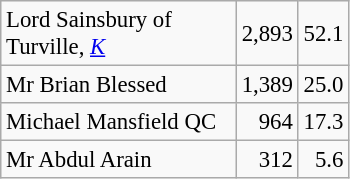<table class="wikitable" style="font-size: 95%;">
<tr>
<td width=150>Lord Sainsbury of Turville, <em><a href='#'>K</a></em></td>
<td align="right">2,893</td>
<td align="right">52.1</td>
</tr>
<tr>
<td>Mr Brian Blessed</td>
<td align="right">1,389</td>
<td align="right">25.0</td>
</tr>
<tr>
<td>Michael Mansfield QC</td>
<td align="right">964</td>
<td align="right">17.3</td>
</tr>
<tr>
<td>Mr Abdul Arain</td>
<td align="right">312</td>
<td align="right">5.6</td>
</tr>
</table>
